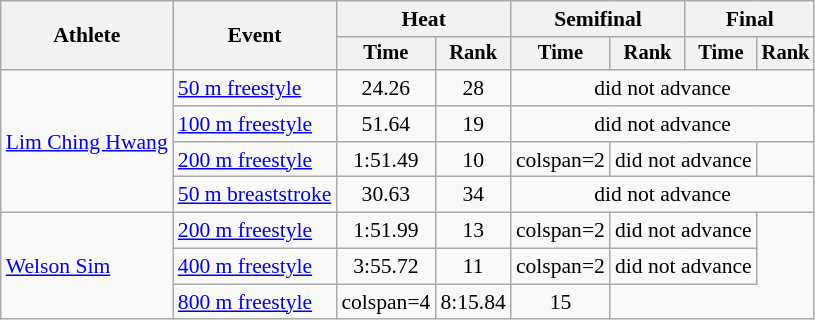<table class=wikitable style="font-size:90%">
<tr>
<th rowspan=2>Athlete</th>
<th rowspan=2>Event</th>
<th colspan="2">Heat</th>
<th colspan="2">Semifinal</th>
<th colspan="2">Final</th>
</tr>
<tr style="font-size:95%">
<th>Time</th>
<th>Rank</th>
<th>Time</th>
<th>Rank</th>
<th>Time</th>
<th>Rank</th>
</tr>
<tr align=center>
<td align=left rowspan=4><a href='#'>Lim Ching Hwang</a></td>
<td align=left><a href='#'>50 m freestyle</a></td>
<td>24.26</td>
<td>28</td>
<td colspan=4>did not advance</td>
</tr>
<tr align=center>
<td align=left><a href='#'>100 m freestyle</a></td>
<td>51.64</td>
<td>19</td>
<td colspan=4>did not advance</td>
</tr>
<tr align=center>
<td align=left><a href='#'>200 m freestyle</a></td>
<td>1:51.49</td>
<td>10</td>
<td>colspan=2 </td>
<td colspan=2>did not advance</td>
</tr>
<tr align=center>
<td align=left><a href='#'>50 m breaststroke</a></td>
<td>30.63</td>
<td>34</td>
<td colspan=4>did not advance</td>
</tr>
<tr align=center>
<td align=left rowspan=3><a href='#'>Welson Sim</a></td>
<td align=left><a href='#'>200 m freestyle</a></td>
<td>1:51.99</td>
<td>13</td>
<td>colspan=2 </td>
<td colspan=2>did not advance</td>
</tr>
<tr align=center>
<td align=left><a href='#'>400 m freestyle</a></td>
<td>3:55.72</td>
<td>11</td>
<td>colspan=2 </td>
<td colspan=2>did not advance</td>
</tr>
<tr align=center>
<td align=left><a href='#'>800 m freestyle</a></td>
<td>colspan=4 </td>
<td>8:15.84</td>
<td>15</td>
</tr>
</table>
